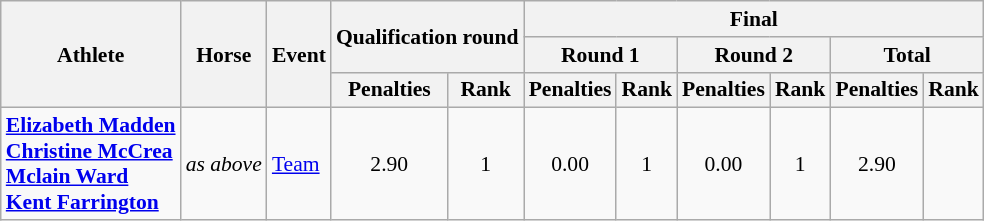<table class=wikitable style="font-size:90%">
<tr>
<th rowspan=3>Athlete</th>
<th rowspan=3>Horse</th>
<th rowspan=3>Event</th>
<th colspan=2 rowspan=2>Qualification round</th>
<th colspan=8>Final</th>
</tr>
<tr>
<th colspan=2>Round 1</th>
<th colspan=2>Round 2</th>
<th colspan=2>Total</th>
</tr>
<tr>
<th>Penalties</th>
<th>Rank</th>
<th>Penalties</th>
<th>Rank</th>
<th>Penalties</th>
<th>Rank</th>
<th>Penalties</th>
<th>Rank</th>
</tr>
<tr align=center>
<td align=left><strong><a href='#'>Elizabeth Madden</a><br><a href='#'>Christine McCrea</a><br><a href='#'>Mclain Ward</a><br><a href='#'>Kent Farrington</a></strong></td>
<td align=left><em>as above</em></td>
<td align=left><a href='#'>Team</a></td>
<td>2.90</td>
<td>1</td>
<td>0.00</td>
<td>1</td>
<td>0.00</td>
<td>1</td>
<td>2.90</td>
<td></td>
</tr>
</table>
